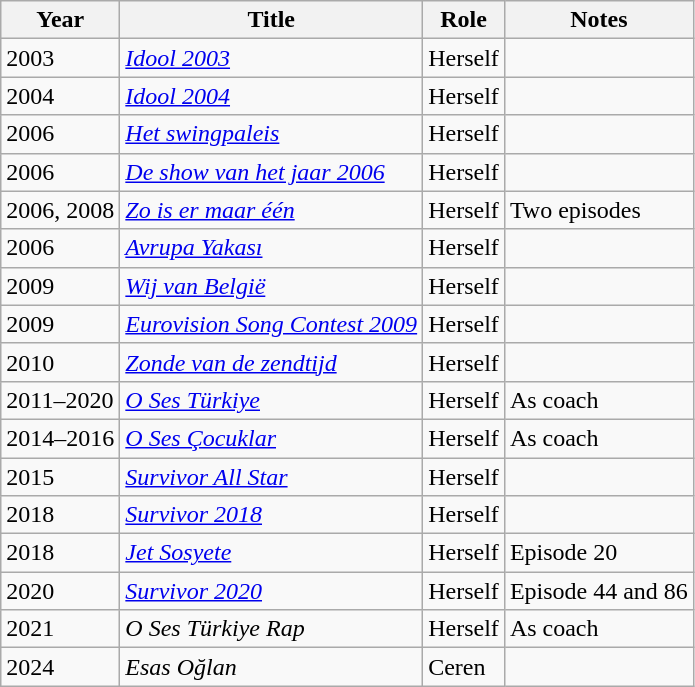<table class="wikitable sortable plainrowheaders">
<tr>
<th scope="col">Year</th>
<th scope="col">Title</th>
<th scope="col">Role</th>
<th scope="col" class="unsortable">Notes</th>
</tr>
<tr>
<td>2003</td>
<td><em><a href='#'>Idool 2003</a></em></td>
<td>Herself</td>
<td></td>
</tr>
<tr>
<td>2004</td>
<td><em><a href='#'>Idool 2004</a></em></td>
<td>Herself</td>
<td></td>
</tr>
<tr>
<td>2006</td>
<td><em><a href='#'>Het swingpaleis</a></em></td>
<td>Herself</td>
<td></td>
</tr>
<tr>
<td>2006</td>
<td><em><a href='#'>De show van het jaar 2006</a></em></td>
<td>Herself</td>
<td></td>
</tr>
<tr>
<td>2006, 2008</td>
<td><em><a href='#'>Zo is er maar één</a></em></td>
<td>Herself</td>
<td>Two episodes</td>
</tr>
<tr>
<td>2006</td>
<td><em><a href='#'>Avrupa Yakası</a></em></td>
<td>Herself</td>
<td></td>
</tr>
<tr>
<td>2009</td>
<td><em><a href='#'>Wij van België</a></em></td>
<td>Herself</td>
<td></td>
</tr>
<tr>
<td>2009</td>
<td><em><a href='#'>Eurovision Song Contest 2009</a></em></td>
<td>Herself</td>
<td></td>
</tr>
<tr>
<td>2010</td>
<td><em><a href='#'>Zonde van de zendtijd</a></em></td>
<td>Herself</td>
<td></td>
</tr>
<tr>
<td>2011–2020</td>
<td><em><a href='#'>O Ses Türkiye</a></em></td>
<td>Herself</td>
<td>As coach</td>
</tr>
<tr>
<td>2014–2016</td>
<td><em><a href='#'>O Ses Çocuklar</a></em></td>
<td>Herself</td>
<td>As coach</td>
</tr>
<tr>
<td>2015</td>
<td><em><a href='#'>Survivor All Star</a></em></td>
<td>Herself</td>
<td></td>
</tr>
<tr>
<td>2018</td>
<td><em><a href='#'>Survivor 2018</a></em></td>
<td>Herself</td>
<td></td>
</tr>
<tr>
<td>2018</td>
<td><em><a href='#'>Jet Sosyete</a></em></td>
<td>Herself</td>
<td>Episode 20</td>
</tr>
<tr>
<td>2020</td>
<td><em><a href='#'>Survivor 2020</a></em></td>
<td>Herself</td>
<td>Episode 44 and 86</td>
</tr>
<tr>
<td>2021</td>
<td><em>O Ses Türkiye Rap</em></td>
<td>Herself</td>
<td>As coach</td>
</tr>
<tr>
<td>2024</td>
<td><em>Esas Oğlan</em></td>
<td>Ceren</td>
<td></td>
</tr>
</table>
